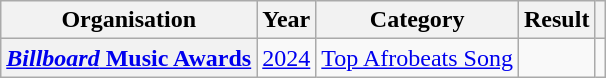<table class="wikitable sortable plainrowheaders" style="border:none; margin:0;">
<tr>
<th scope="col">Organisation</th>
<th scope="col">Year</th>
<th scope="col">Category</th>
<th scope="col">Result</th>
<th scope="col" class="unsortable"></th>
</tr>
<tr>
<th scope="row"><a href='#'><em>Billboard</em> Music Awards</a></th>
<td><a href='#'>2024</a></td>
<td><a href='#'>Top Afrobeats Song</a></td>
<td></td>
<td align="center"></td>
</tr>
</table>
